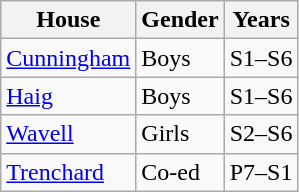<table class="wikitable">
<tr>
<th>House</th>
<th>Gender</th>
<th>Years</th>
</tr>
<tr>
<td><a href='#'>Cunningham</a></td>
<td>Boys</td>
<td>S1–S6</td>
</tr>
<tr>
<td><a href='#'>Haig</a></td>
<td>Boys</td>
<td>S1–S6</td>
</tr>
<tr>
<td><a href='#'>Wavell</a></td>
<td>Girls</td>
<td>S2–S6</td>
</tr>
<tr>
<td><a href='#'>Trenchard</a></td>
<td>Co-ed</td>
<td>P7–S1</td>
</tr>
</table>
